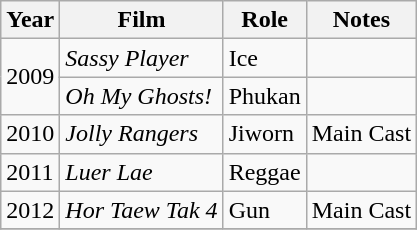<table class="wikitable">
<tr>
<th>Year</th>
<th>Film</th>
<th>Role</th>
<th>Notes</th>
</tr>
<tr>
<td rowspan=2>2009</td>
<td><em>Sassy Player</em></td>
<td>Ice</td>
<td></td>
</tr>
<tr>
<td><em>Oh My Ghosts!</em></td>
<td>Phukan</td>
<td></td>
</tr>
<tr>
<td>2010</td>
<td><em>Jolly Rangers</em></td>
<td>Jiworn</td>
<td>Main Cast</td>
</tr>
<tr>
<td>2011</td>
<td><em>Luer Lae</em></td>
<td>Reggae</td>
<td></td>
</tr>
<tr>
<td>2012</td>
<td><em>Hor Taew Tak 4</em></td>
<td>Gun</td>
<td>Main Cast</td>
</tr>
<tr>
</tr>
</table>
